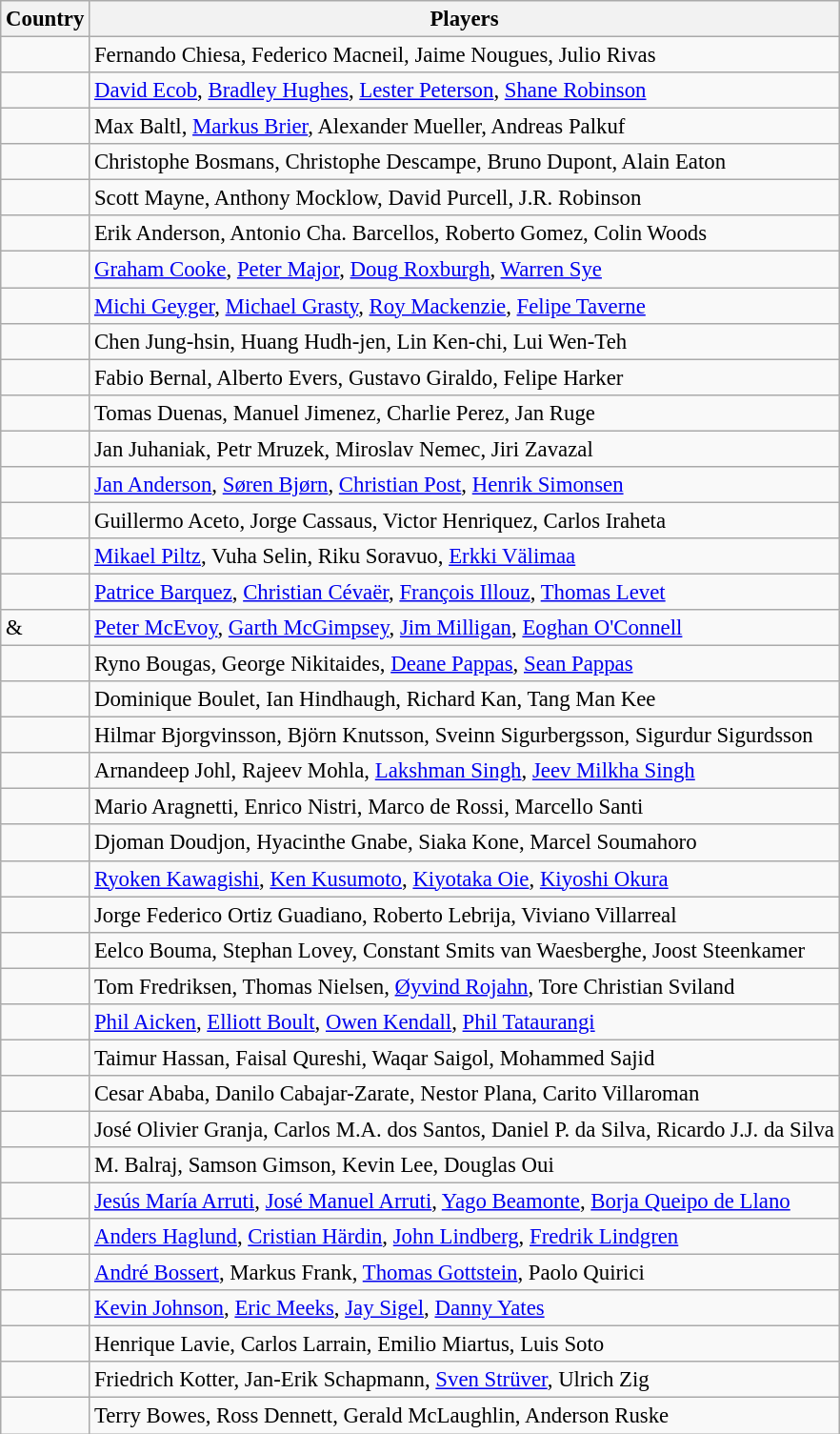<table class="wikitable" style="font-size:95%;">
<tr>
<th>Country</th>
<th>Players</th>
</tr>
<tr>
<td></td>
<td>Fernando Chiesa, Federico Macneil, Jaime Nougues, Julio Rivas</td>
</tr>
<tr>
<td></td>
<td><a href='#'>David Ecob</a>, <a href='#'>Bradley Hughes</a>, <a href='#'>Lester Peterson</a>, <a href='#'>Shane Robinson</a></td>
</tr>
<tr>
<td></td>
<td>Max Baltl, <a href='#'>Markus Brier</a>, Alexander Mueller, Andreas Palkuf</td>
</tr>
<tr>
<td></td>
<td>Christophe Bosmans, Christophe Descampe, Bruno Dupont, Alain Eaton</td>
</tr>
<tr>
<td></td>
<td>Scott Mayne, Anthony Mocklow, David Purcell, J.R. Robinson</td>
</tr>
<tr>
<td></td>
<td>Erik Anderson, Antonio Cha. Barcellos, Roberto Gomez, Colin Woods</td>
</tr>
<tr>
<td></td>
<td><a href='#'>Graham Cooke</a>, <a href='#'>Peter Major</a>, <a href='#'>Doug Roxburgh</a>, <a href='#'>Warren Sye</a></td>
</tr>
<tr>
<td></td>
<td><a href='#'>Michi Geyger</a>, <a href='#'>Michael Grasty</a>, <a href='#'>Roy Mackenzie</a>, <a href='#'>Felipe Taverne</a></td>
</tr>
<tr>
<td></td>
<td>Chen Jung-hsin, Huang Hudh-jen, Lin Ken-chi, Lui Wen-Teh</td>
</tr>
<tr>
<td></td>
<td>Fabio Bernal, Alberto Evers, Gustavo Giraldo, Felipe Harker</td>
</tr>
<tr>
<td></td>
<td>Tomas Duenas, Manuel Jimenez, Charlie Perez, Jan Ruge</td>
</tr>
<tr>
<td></td>
<td>Jan Juhaniak, Petr Mruzek, Miroslav Nemec, Jiri Zavazal</td>
</tr>
<tr>
<td></td>
<td><a href='#'>Jan Anderson</a>, <a href='#'>Søren Bjørn</a>, <a href='#'>Christian Post</a>, <a href='#'>Henrik Simonsen</a></td>
</tr>
<tr>
<td></td>
<td>Guillermo Aceto, Jorge Cassaus, Victor Henriquez, Carlos Iraheta</td>
</tr>
<tr>
<td></td>
<td><a href='#'>Mikael Piltz</a>, Vuha Selin, Riku Soravuo, <a href='#'>Erkki Välimaa</a></td>
</tr>
<tr>
<td></td>
<td><a href='#'>Patrice Barquez</a>, <a href='#'>Christian Cévaër</a>, <a href='#'>François Illouz</a>, <a href='#'>Thomas Levet</a></td>
</tr>
<tr>
<td> & </td>
<td><a href='#'>Peter McEvoy</a>, <a href='#'>Garth McGimpsey</a>, <a href='#'>Jim Milligan</a>, <a href='#'>Eoghan O'Connell</a></td>
</tr>
<tr>
<td></td>
<td>Ryno Bougas, George Nikitaides, <a href='#'>Deane Pappas</a>, <a href='#'>Sean Pappas</a></td>
</tr>
<tr>
<td></td>
<td>Dominique Boulet, Ian Hindhaugh, Richard Kan, Tang Man Kee</td>
</tr>
<tr>
<td></td>
<td>Hilmar Bjorgvinsson, Björn Knutsson, Sveinn Sigurbergsson, Sigurdur Sigurdsson</td>
</tr>
<tr>
<td></td>
<td>Arnandeep Johl, Rajeev Mohla, <a href='#'>Lakshman Singh</a>, <a href='#'>Jeev Milkha Singh</a></td>
</tr>
<tr>
<td></td>
<td>Mario Aragnetti, Enrico Nistri, Marco de Rossi, Marcello Santi</td>
</tr>
<tr>
<td></td>
<td>Djoman Doudjon, Hyacinthe Gnabe, Siaka Kone, Marcel Soumahoro</td>
</tr>
<tr>
<td></td>
<td><a href='#'>Ryoken Kawagishi</a>, <a href='#'>Ken Kusumoto</a>, <a href='#'>Kiyotaka Oie</a>, <a href='#'>Kiyoshi Okura</a></td>
</tr>
<tr>
<td></td>
<td>Jorge Federico Ortiz Guadiano, Roberto Lebrija, Viviano Villarreal</td>
</tr>
<tr>
<td></td>
<td>Eelco Bouma, Stephan Lovey, Constant Smits van Waesberghe, Joost Steenkamer</td>
</tr>
<tr>
<td></td>
<td>Tom Fredriksen, Thomas Nielsen, <a href='#'>Øyvind Rojahn</a>, Tore Christian Sviland</td>
</tr>
<tr>
<td></td>
<td><a href='#'>Phil Aicken</a>, <a href='#'>Elliott Boult</a>, <a href='#'>Owen Kendall</a>, <a href='#'>Phil Tataurangi</a></td>
</tr>
<tr>
<td></td>
<td>Taimur Hassan, Faisal Qureshi, Waqar Saigol, Mohammed Sajid</td>
</tr>
<tr>
<td></td>
<td>Cesar Ababa, Danilo Cabajar-Zarate, Nestor Plana, Carito Villaroman</td>
</tr>
<tr>
<td></td>
<td>José Olivier Granja, Carlos M.A. dos Santos, Daniel P. da Silva, Ricardo J.J. da Silva</td>
</tr>
<tr>
<td></td>
<td>M. Balraj, Samson Gimson, Kevin Lee, Douglas Oui</td>
</tr>
<tr>
<td></td>
<td><a href='#'>Jesús María Arruti</a>, <a href='#'>José Manuel Arruti</a>, <a href='#'>Yago Beamonte</a>, <a href='#'>Borja Queipo de Llano</a></td>
</tr>
<tr>
<td></td>
<td><a href='#'>Anders Haglund</a>, <a href='#'>Cristian Härdin</a>, <a href='#'>John Lindberg</a>, <a href='#'>Fredrik Lindgren</a></td>
</tr>
<tr>
<td></td>
<td><a href='#'>André Bossert</a>, Markus Frank, <a href='#'>Thomas Gottstein</a>, Paolo Quirici</td>
</tr>
<tr>
<td></td>
<td><a href='#'>Kevin Johnson</a>, <a href='#'>Eric Meeks</a>, <a href='#'>Jay Sigel</a>, <a href='#'>Danny Yates</a></td>
</tr>
<tr>
<td></td>
<td>Henrique Lavie, Carlos Larrain, Emilio Miartus, Luis Soto</td>
</tr>
<tr>
<td></td>
<td>Friedrich Kotter, Jan-Erik Schapmann, <a href='#'>Sven Strüver</a>, Ulrich Zig</td>
</tr>
<tr>
<td></td>
<td>Terry Bowes, Ross Dennett, Gerald McLaughlin, Anderson Ruske</td>
</tr>
</table>
